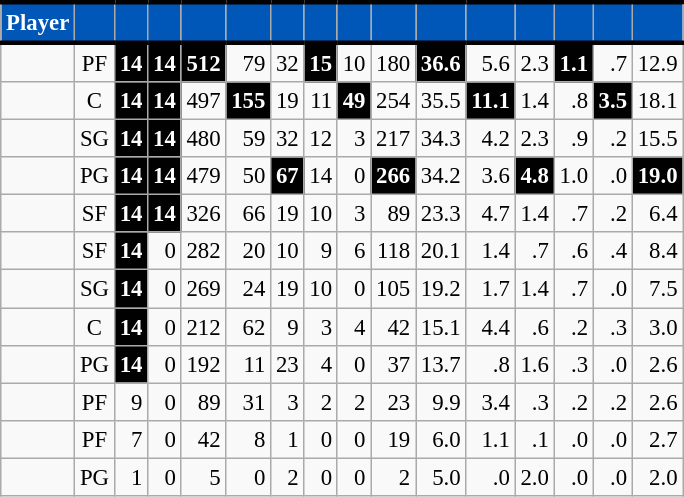<table class="wikitable sortable" style="font-size: 95%; text-align:right;">
<tr>
<th style="background:#0057B7; color:#FFFFFF; border-top:#010101 3px solid; border-bottom:#010101 3px solid;">Player</th>
<th style="background:#0057B7; color:#FFFFFF; border-top:#010101 3px solid; border-bottom:#010101 3px solid;"></th>
<th style="background:#0057B7; color:#FFFFFF; border-top:#010101 3px solid; border-bottom:#010101 3px solid;"></th>
<th style="background:#0057B7; color:#FFFFFF; border-top:#010101 3px solid; border-bottom:#010101 3px solid;"></th>
<th style="background:#0057B7; color:#FFFFFF; border-top:#010101 3px solid; border-bottom:#010101 3px solid;"></th>
<th style="background:#0057B7; color:#FFFFFF; border-top:#010101 3px solid; border-bottom:#010101 3px solid;"></th>
<th style="background:#0057B7; color:#FFFFFF; border-top:#010101 3px solid; border-bottom:#010101 3px solid;"></th>
<th style="background:#0057B7; color:#FFFFFF; border-top:#010101 3px solid; border-bottom:#010101 3px solid;"></th>
<th style="background:#0057B7; color:#FFFFFF; border-top:#010101 3px solid; border-bottom:#010101 3px solid;"></th>
<th style="background:#0057B7; color:#FFFFFF; border-top:#010101 3px solid; border-bottom:#010101 3px solid;"></th>
<th style="background:#0057B7; color:#FFFFFF; border-top:#010101 3px solid; border-bottom:#010101 3px solid;"></th>
<th style="background:#0057B7; color:#FFFFFF; border-top:#010101 3px solid; border-bottom:#010101 3px solid;"></th>
<th style="background:#0057B7; color:#FFFFFF; border-top:#010101 3px solid; border-bottom:#010101 3px solid;"></th>
<th style="background:#0057B7; color:#FFFFFF; border-top:#010101 3px solid; border-bottom:#010101 3px solid;"></th>
<th style="background:#0057B7; color:#FFFFFF; border-top:#010101 3px solid; border-bottom:#010101 3px solid;"></th>
<th style="background:#0057B7; color:#FFFFFF; border-top:#010101 3px solid; border-bottom:#010101 3px solid;"></th>
</tr>
<tr>
<td style="text-align:left;"></td>
<td style="text-align:center;">PF</td>
<td style="background:#010101; color:#FFFFFF;"><strong>14</strong></td>
<td style="background:#010101; color:#FFFFFF;"><strong>14</strong></td>
<td style="background:#010101; color:#FFFFFF;"><strong>512</strong></td>
<td>79</td>
<td>32</td>
<td style="background:#010101; color:#FFFFFF;"><strong>15</strong></td>
<td>10</td>
<td>180</td>
<td style="background:#010101; color:#FFFFFF;"><strong>36.6</strong></td>
<td>5.6</td>
<td>2.3</td>
<td style="background:#010101; color:#FFFFFF;"><strong>1.1</strong></td>
<td>.7</td>
<td>12.9</td>
</tr>
<tr>
<td style="text-align:left;"></td>
<td style="text-align:center;">C</td>
<td style="background:#010101; color:#FFFFFF;"><strong>14</strong></td>
<td style="background:#010101; color:#FFFFFF;"><strong>14</strong></td>
<td>497</td>
<td style="background:#010101; color:#FFFFFF;"><strong>155</strong></td>
<td>19</td>
<td>11</td>
<td style="background:#010101; color:#FFFFFF;"><strong>49</strong></td>
<td>254</td>
<td>35.5</td>
<td style="background:#010101; color:#FFFFFF;"><strong>11.1</strong></td>
<td>1.4</td>
<td>.8</td>
<td style="background:#010101; color:#FFFFFF;"><strong>3.5</strong></td>
<td>18.1</td>
</tr>
<tr>
<td style="text-align:left;"></td>
<td style="text-align:center;">SG</td>
<td style="background:#010101; color:#FFFFFF;"><strong>14</strong></td>
<td style="background:#010101; color:#FFFFFF;"><strong>14</strong></td>
<td>480</td>
<td>59</td>
<td>32</td>
<td>12</td>
<td>3</td>
<td>217</td>
<td>34.3</td>
<td>4.2</td>
<td>2.3</td>
<td>.9</td>
<td>.2</td>
<td>15.5</td>
</tr>
<tr>
<td style="text-align:left;"></td>
<td style="text-align:center;">PG</td>
<td style="background:#010101; color:#FFFFFF;"><strong>14</strong></td>
<td style="background:#010101; color:#FFFFFF;"><strong>14</strong></td>
<td>479</td>
<td>50</td>
<td style="background:#010101; color:#FFFFFF;"><strong>67</strong></td>
<td>14</td>
<td>0</td>
<td style="background:#010101; color:#FFFFFF;"><strong>266</strong></td>
<td>34.2</td>
<td>3.6</td>
<td style="background:#010101; color:#FFFFFF;"><strong>4.8</strong></td>
<td>1.0</td>
<td>.0</td>
<td style="background:#010101; color:#FFFFFF;"><strong>19.0</strong></td>
</tr>
<tr>
<td style="text-align:left;"></td>
<td style="text-align:center;">SF</td>
<td style="background:#010101; color:#FFFFFF;"><strong>14</strong></td>
<td style="background:#010101; color:#FFFFFF;"><strong>14</strong></td>
<td>326</td>
<td>66</td>
<td>19</td>
<td>10</td>
<td>3</td>
<td>89</td>
<td>23.3</td>
<td>4.7</td>
<td>1.4</td>
<td>.7</td>
<td>.2</td>
<td>6.4</td>
</tr>
<tr>
<td style="text-align:left;"></td>
<td style="text-align:center;">SF</td>
<td style="background:#010101; color:#FFFFFF;"><strong>14</strong></td>
<td>0</td>
<td>282</td>
<td>20</td>
<td>10</td>
<td>9</td>
<td>6</td>
<td>118</td>
<td>20.1</td>
<td>1.4</td>
<td>.7</td>
<td>.6</td>
<td>.4</td>
<td>8.4</td>
</tr>
<tr>
<td style="text-align:left;"></td>
<td style="text-align:center;">SG</td>
<td style="background:#010101; color:#FFFFFF;"><strong>14</strong></td>
<td>0</td>
<td>269</td>
<td>24</td>
<td>19</td>
<td>10</td>
<td>0</td>
<td>105</td>
<td>19.2</td>
<td>1.7</td>
<td>1.4</td>
<td>.7</td>
<td>.0</td>
<td>7.5</td>
</tr>
<tr>
<td style="text-align:left;"></td>
<td style="text-align:center;">C</td>
<td style="background:#010101; color:#FFFFFF;"><strong>14</strong></td>
<td>0</td>
<td>212</td>
<td>62</td>
<td>9</td>
<td>3</td>
<td>4</td>
<td>42</td>
<td>15.1</td>
<td>4.4</td>
<td>.6</td>
<td>.2</td>
<td>.3</td>
<td>3.0</td>
</tr>
<tr>
<td style="text-align:left;"></td>
<td style="text-align:center;">PG</td>
<td style="background:#010101; color:#FFFFFF;"><strong>14</strong></td>
<td>0</td>
<td>192</td>
<td>11</td>
<td>23</td>
<td>4</td>
<td>0</td>
<td>37</td>
<td>13.7</td>
<td>.8</td>
<td>1.6</td>
<td>.3</td>
<td>.0</td>
<td>2.6</td>
</tr>
<tr>
<td style="text-align:left;"></td>
<td style="text-align:center;">PF</td>
<td>9</td>
<td>0</td>
<td>89</td>
<td>31</td>
<td>3</td>
<td>2</td>
<td>2</td>
<td>23</td>
<td>9.9</td>
<td>3.4</td>
<td>.3</td>
<td>.2</td>
<td>.2</td>
<td>2.6</td>
</tr>
<tr>
<td style="text-align:left;"></td>
<td style="text-align:center;">PF</td>
<td>7</td>
<td>0</td>
<td>42</td>
<td>8</td>
<td>1</td>
<td>0</td>
<td>0</td>
<td>19</td>
<td>6.0</td>
<td>1.1</td>
<td>.1</td>
<td>.0</td>
<td>.0</td>
<td>2.7</td>
</tr>
<tr>
<td style="text-align:left;"></td>
<td style="text-align:center;">PG</td>
<td>1</td>
<td>0</td>
<td>5</td>
<td>0</td>
<td>2</td>
<td>0</td>
<td>0</td>
<td>2</td>
<td>5.0</td>
<td>.0</td>
<td>2.0</td>
<td>.0</td>
<td>.0</td>
<td>2.0</td>
</tr>
</table>
